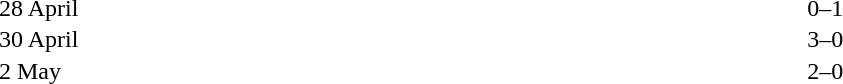<table cellspacing=1 width=70%>
<tr>
<th width=25%></th>
<th width=30%></th>
<th width=15%></th>
<th width=30%></th>
</tr>
<tr>
<td>28 April</td>
<td align=right></td>
<td align=center>0–1</td>
<td></td>
</tr>
<tr>
<td>30 April</td>
<td align=right></td>
<td align=center>3–0</td>
<td></td>
</tr>
<tr>
<td>2 May</td>
<td align=right></td>
<td align=center>2–0</td>
<td></td>
</tr>
</table>
